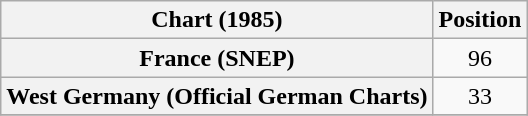<table class="wikitable sortable plainrowheaders" style="text-align:center">
<tr>
<th scope="col">Chart (1985)</th>
<th scope="col">Position</th>
</tr>
<tr>
<th scope="row">France (SNEP)</th>
<td>96</td>
</tr>
<tr>
<th scope="row">West Germany (Official German Charts)</th>
<td>33</td>
</tr>
<tr>
</tr>
</table>
